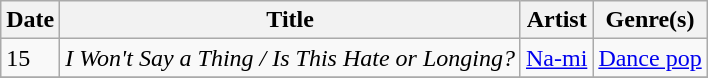<table class="wikitable" style="text-align: left;">
<tr>
<th>Date</th>
<th>Title</th>
<th>Artist</th>
<th>Genre(s)</th>
</tr>
<tr>
<td>15</td>
<td><em>I Won't Say a Thing / Is This Hate or Longing?</em></td>
<td><a href='#'>Na-mi</a></td>
<td><a href='#'>Dance pop</a></td>
</tr>
<tr>
</tr>
</table>
